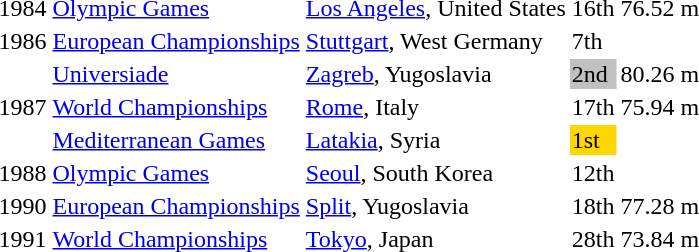<table>
<tr>
<td>1984</td>
<td><a href='#'>Olympic Games</a></td>
<td><a href='#'>Los Angeles</a>, United States</td>
<td>16th</td>
<td>76.52 m</td>
</tr>
<tr>
<td>1986</td>
<td><a href='#'>European Championships</a></td>
<td><a href='#'>Stuttgart</a>, West Germany</td>
<td>7th</td>
<td></td>
</tr>
<tr>
<td rowspan=3>1987</td>
<td><a href='#'>Universiade</a></td>
<td><a href='#'>Zagreb</a>, Yugoslavia</td>
<td bgcolor=silver>2nd</td>
<td>80.26 m</td>
</tr>
<tr>
<td><a href='#'>World Championships</a></td>
<td><a href='#'>Rome</a>, Italy</td>
<td>17th</td>
<td>75.94 m</td>
</tr>
<tr>
<td><a href='#'>Mediterranean Games</a></td>
<td><a href='#'>Latakia</a>, Syria</td>
<td bgcolor="gold">1st</td>
<td></td>
</tr>
<tr>
<td>1988</td>
<td><a href='#'>Olympic Games</a></td>
<td><a href='#'>Seoul</a>, South Korea</td>
<td>12th</td>
<td></td>
</tr>
<tr>
<td>1990</td>
<td><a href='#'>European Championships</a></td>
<td><a href='#'>Split</a>, Yugoslavia</td>
<td>18th</td>
<td>77.28 m</td>
</tr>
<tr>
<td>1991</td>
<td><a href='#'>World Championships</a></td>
<td><a href='#'>Tokyo</a>, Japan</td>
<td>28th</td>
<td>73.84 m</td>
</tr>
</table>
